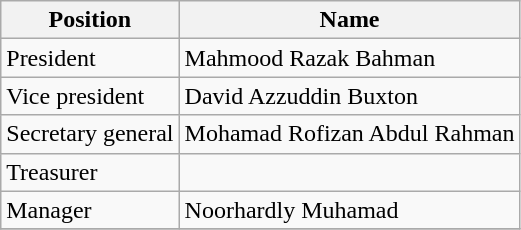<table class="wikitable">
<tr>
<th>Position</th>
<th>Name</th>
</tr>
<tr>
<td>President</td>
<td> Mahmood Razak Bahman</td>
</tr>
<tr>
<td>Vice president</td>
<td> David Azzuddin Buxton</td>
</tr>
<tr>
<td>Secretary general</td>
<td> Mohamad Rofizan Abdul Rahman</td>
</tr>
<tr>
<td>Treasurer</td>
<td> </td>
</tr>
<tr>
<td>Manager</td>
<td> Noorhardly Muhamad</td>
</tr>
<tr>
</tr>
</table>
